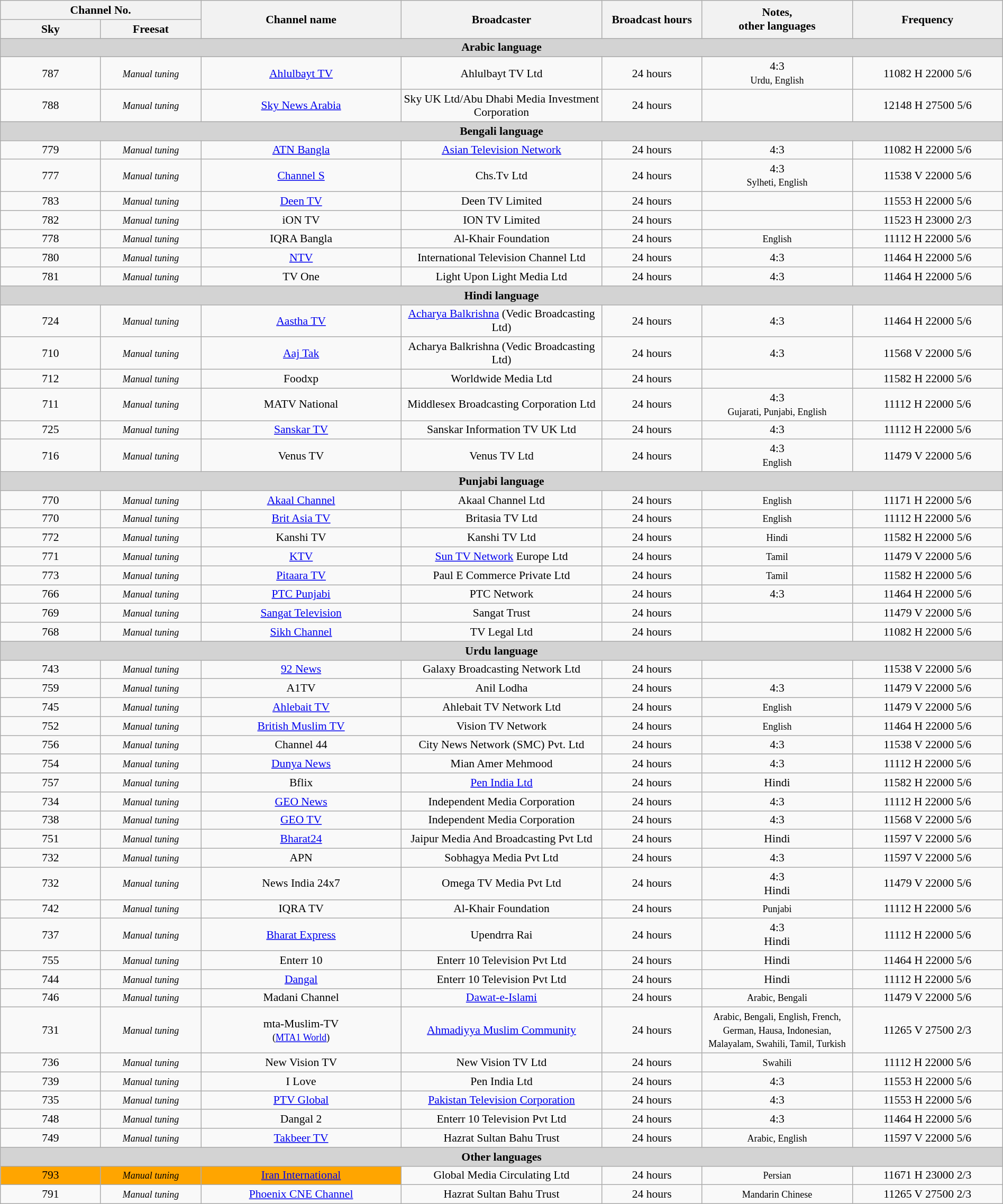<table class="wikitable sortable" style="font-size:90%; text-align:center; width:100%;">
<tr>
<th colspan=2>Channel No.</th>
<th width="20%" rowspan=2>Channel name</th>
<th width="20%" rowspan=2>Broadcaster</th>
<th width="10%" rowspan=2>Broadcast hours</th>
<th width="15%" rowspan=2>Notes, <br>other languages</th>
<th width="15%" rowspan=2>Frequency</th>
</tr>
<tr>
<th width="10%">Sky</th>
<th width="10%">Freesat</th>
</tr>
<tr>
<td colspan="7" style="background-color:lightgrey;"><strong>Arabic language</strong></td>
</tr>
<tr>
<td>787</td>
<td><small><em>Manual tuning</em></small></td>
<td><a href='#'>Ahlulbayt TV</a></td>
<td>Ahlulbayt TV Ltd</td>
<td>24 hours</td>
<td>4:3<br><small>Urdu, English</small></td>
<td>11082 H 22000 5/6</td>
</tr>
<tr>
<td>788</td>
<td><small><em>Manual tuning</em></small></td>
<td><a href='#'>Sky News Arabia</a></td>
<td>Sky UK Ltd/Abu Dhabi Media Investment Corporation</td>
<td>24 hours</td>
<td></td>
<td>12148 H 27500 5/6</td>
</tr>
<tr>
<td colspan="7" style="background-color:lightgrey;"><strong>Bengali language</strong></td>
</tr>
<tr>
<td>779</td>
<td><small><em>Manual tuning</em></small></td>
<td><a href='#'>ATN Bangla</a></td>
<td><a href='#'>Asian Television Network</a></td>
<td>24 hours</td>
<td>4:3</td>
<td>11082 H 22000 5/6</td>
</tr>
<tr>
<td>777</td>
<td><small><em>Manual tuning</em></small></td>
<td><a href='#'>Channel S</a></td>
<td>Chs.Tv Ltd</td>
<td>24 hours</td>
<td>4:3<br><small>Sylheti, English</small></td>
<td>11538 V 22000 5/6</td>
</tr>
<tr>
<td>783</td>
<td><small><em>Manual tuning</em></small></td>
<td><a href='#'>Deen TV</a></td>
<td>Deen TV Limited</td>
<td>24 hours</td>
<td></td>
<td>11553 H 22000 5/6</td>
</tr>
<tr>
<td>782</td>
<td><small><em>Manual tuning</em></small></td>
<td>iON TV</td>
<td>ION TV Limited</td>
<td>24 hours</td>
<td></td>
<td>11523 H 23000 2/3</td>
</tr>
<tr>
<td>778</td>
<td><small><em>Manual tuning</em></small></td>
<td>IQRA Bangla</td>
<td>Al-Khair Foundation</td>
<td>24 hours</td>
<td><small>English</small></td>
<td>11112 H 22000 5/6</td>
</tr>
<tr>
<td>780</td>
<td><small><em>Manual tuning</em></small></td>
<td><a href='#'>NTV</a></td>
<td>International Television Channel Ltd</td>
<td>24 hours</td>
<td>4:3</td>
<td>11464 H 22000 5/6</td>
</tr>
<tr>
<td>781</td>
<td><small><em>Manual tuning</em></small></td>
<td>TV One</td>
<td>Light Upon Light Media Ltd</td>
<td>24 hours</td>
<td>4:3</td>
<td>11464 H 22000 5/6</td>
</tr>
<tr>
<td colspan="7" style="background-color:lightgrey;"><strong>Hindi language</strong></td>
</tr>
<tr>
<td>724</td>
<td><small><em>Manual tuning</em></small></td>
<td><a href='#'>Aastha TV</a></td>
<td><a href='#'>Acharya Balkrishna</a> (Vedic Broadcasting Ltd)</td>
<td>24 hours</td>
<td>4:3</td>
<td>11464 H 22000 5/6</td>
</tr>
<tr>
<td>710</td>
<td><small><em>Manual tuning</em></small></td>
<td><a href='#'>Aaj Tak</a></td>
<td>Acharya Balkrishna (Vedic Broadcasting Ltd)</td>
<td>24 hours</td>
<td>4:3</td>
<td>11568 V 22000 5/6</td>
</tr>
<tr>
<td>712</td>
<td><small><em>Manual tuning</em></small></td>
<td>Foodxp</td>
<td>Worldwide Media Ltd</td>
<td>24 hours</td>
<td></td>
<td>11582 H 22000 5/6</td>
</tr>
<tr>
<td>711</td>
<td><small><em>Manual tuning</em></small></td>
<td>MATV National</td>
<td>Middlesex Broadcasting Corporation Ltd</td>
<td>24 hours</td>
<td>4:3<br><small>Gujarati, Punjabi, English</small></td>
<td>11112 H 22000 5/6</td>
</tr>
<tr>
<td>725</td>
<td><small><em>Manual tuning</em></small></td>
<td><a href='#'>Sanskar TV</a></td>
<td>Sanskar Information TV UK Ltd</td>
<td>24 hours</td>
<td>4:3</td>
<td>11112 H 22000 5/6</td>
</tr>
<tr>
<td>716</td>
<td><small><em>Manual tuning</em></small></td>
<td>Venus TV</td>
<td>Venus TV Ltd</td>
<td>24 hours</td>
<td>4:3<br><small>English</small></td>
<td>11479 V 22000 5/6</td>
</tr>
<tr>
<td colspan="7" style="background-color:lightgrey;"><strong>Punjabi language</strong></td>
</tr>
<tr>
<td>770</td>
<td><small><em>Manual tuning</em></small></td>
<td><a href='#'>Akaal Channel</a></td>
<td>Akaal Channel Ltd</td>
<td>24 hours</td>
<td><small>English</small></td>
<td>11171 H 22000 5/6</td>
</tr>
<tr>
<td>770</td>
<td><small><em>Manual tuning</em></small></td>
<td><a href='#'>Brit Asia TV</a></td>
<td>Britasia TV Ltd</td>
<td>24 hours</td>
<td><small>English</small></td>
<td>11112 H 22000 5/6</td>
</tr>
<tr>
<td>772</td>
<td><small><em>Manual tuning</em></small></td>
<td>Kanshi TV</td>
<td>Kanshi TV Ltd</td>
<td>24 hours</td>
<td><small>Hindi</small></td>
<td>11582 H 22000 5/6</td>
</tr>
<tr>
<td>771</td>
<td><small><em>Manual tuning</em></small></td>
<td><a href='#'>KTV</a></td>
<td><a href='#'>Sun TV Network</a> Europe Ltd</td>
<td>24 hours</td>
<td><small>Tamil</small></td>
<td>11479 V 22000 5/6</td>
</tr>
<tr>
<td>773</td>
<td><small><em>Manual tuning</em></small></td>
<td><a href='#'>Pitaara TV</a></td>
<td>Paul E Commerce Private Ltd</td>
<td>24 hours</td>
<td><small>Tamil</small></td>
<td>11582 H 22000 5/6</td>
</tr>
<tr>
<td>766</td>
<td><small><em>Manual tuning</em></small></td>
<td><a href='#'>PTC Punjabi</a></td>
<td>PTC Network</td>
<td>24 hours</td>
<td>4:3</td>
<td>11464 H 22000 5/6</td>
</tr>
<tr>
<td>769</td>
<td><small><em>Manual tuning</em></small></td>
<td><a href='#'>Sangat Television</a></td>
<td>Sangat Trust</td>
<td>24 hours</td>
<td></td>
<td>11479 V 22000 5/6</td>
</tr>
<tr>
<td>768</td>
<td><small><em>Manual tuning</em></small></td>
<td><a href='#'>Sikh Channel</a></td>
<td>TV Legal Ltd</td>
<td>24 hours</td>
<td></td>
<td>11082 H 22000 5/6</td>
</tr>
<tr>
<td colspan="7" style="background-color:lightgrey;"><strong>Urdu language</strong></td>
</tr>
<tr>
<td>743</td>
<td><small><em>Manual tuning</em></small></td>
<td><a href='#'>92 News</a></td>
<td>Galaxy Broadcasting Network Ltd</td>
<td>24 hours</td>
<td></td>
<td>11538 V 22000 5/6</td>
</tr>
<tr>
<td>759</td>
<td><small><em>Manual tuning</em></small></td>
<td>A1TV</td>
<td>Anil Lodha</td>
<td>24 hours</td>
<td>4:3</td>
<td>11479 V 22000 5/6</td>
</tr>
<tr>
<td>745</td>
<td><small><em>Manual tuning</em></small></td>
<td><a href='#'>Ahlebait TV</a></td>
<td>Ahlebait TV Network Ltd</td>
<td>24 hours</td>
<td><small>English</small></td>
<td>11479 V 22000 5/6</td>
</tr>
<tr>
<td>752</td>
<td><small><em>Manual tuning</em></small></td>
<td><a href='#'>British Muslim TV</a></td>
<td>Vision TV Network</td>
<td>24 hours</td>
<td><small>English</small></td>
<td>11464 H 22000 5/6</td>
</tr>
<tr>
<td>756</td>
<td><small><em>Manual tuning</em></small></td>
<td>Channel 44</td>
<td>City News Network (SMC) Pvt. Ltd</td>
<td>24 hours</td>
<td>4:3</td>
<td>11538 V 22000 5/6</td>
</tr>
<tr>
<td>754</td>
<td><small><em>Manual tuning</em></small></td>
<td><a href='#'>Dunya News</a></td>
<td>Mian Amer Mehmood</td>
<td>24 hours</td>
<td>4:3</td>
<td>11112 H 22000 5/6</td>
</tr>
<tr>
<td>757</td>
<td><small><em>Manual tuning</em></small></td>
<td>Bflix</td>
<td><a href='#'>Pen India Ltd</a></td>
<td>24 hours</td>
<td>Hindi</td>
<td>11582 H 22000 5/6</td>
</tr>
<tr>
<td>734</td>
<td><small><em>Manual tuning</em></small></td>
<td><a href='#'>GEO News</a></td>
<td>Independent Media Corporation</td>
<td>24 hours</td>
<td>4:3</td>
<td>11112 H 22000 5/6</td>
</tr>
<tr>
<td>738</td>
<td><small><em>Manual tuning</em></small></td>
<td><a href='#'>GEO TV</a></td>
<td>Independent Media Corporation</td>
<td>24 hours</td>
<td>4:3</td>
<td>11568 V 22000 5/6</td>
</tr>
<tr>
<td>751</td>
<td><small><em>Manual tuning</em></small></td>
<td><a href='#'>Bharat24</a></td>
<td>Jaipur Media And Broadcasting Pvt Ltd</td>
<td>24 hours</td>
<td>Hindi</td>
<td>11597 V 22000 5/6</td>
</tr>
<tr>
<td>732</td>
<td><small><em>Manual tuning</em></small></td>
<td>APN</td>
<td>Sobhagya Media Pvt Ltd</td>
<td>24 hours</td>
<td>4:3</td>
<td>11597 V 22000 5/6</td>
</tr>
<tr>
<td>732</td>
<td><small><em>Manual tuning</em></small></td>
<td>News India 24x7</td>
<td>Omega TV Media Pvt Ltd</td>
<td>24 hours</td>
<td>4:3<br>Hindi</td>
<td>11479 V 22000 5/6</td>
</tr>
<tr>
<td>742</td>
<td><small><em>Manual tuning</em></small></td>
<td>IQRA TV</td>
<td>Al-Khair Foundation</td>
<td>24 hours</td>
<td><small>Punjabi</small></td>
<td>11112 H 22000 5/6</td>
</tr>
<tr>
<td>737</td>
<td><small><em>Manual tuning</em></small></td>
<td><a href='#'>Bharat Express</a></td>
<td>Upendrra Rai</td>
<td>24 hours</td>
<td>4:3<br>Hindi</td>
<td>11112 H 22000 5/6</td>
</tr>
<tr>
<td>755</td>
<td><small><em>Manual tuning</em></small></td>
<td>Enterr 10</td>
<td>Enterr 10 Television Pvt Ltd</td>
<td>24 hours</td>
<td>Hindi</td>
<td>11464 H 22000 5/6</td>
</tr>
<tr>
<td>744</td>
<td><small><em>Manual tuning</em></small></td>
<td><a href='#'>Dangal</a></td>
<td>Enterr 10 Television Pvt Ltd</td>
<td>24 hours</td>
<td>Hindi</td>
<td>11112 H 22000 5/6</td>
</tr>
<tr>
<td>746</td>
<td><small><em>Manual tuning</em></small></td>
<td>Madani Channel</td>
<td><a href='#'>Dawat-e-Islami</a></td>
<td>24 hours</td>
<td><small>Arabic, Bengali</small></td>
<td>11479 V 22000 5/6</td>
</tr>
<tr>
<td>731</td>
<td><small><em>Manual tuning</em></small></td>
<td>mta-Muslim-TV<br><small>(<a href='#'>MTA1 World</a>)</small></td>
<td><a href='#'>Ahmadiyya Muslim Community</a></td>
<td>24 hours</td>
<td><small>Arabic, Bengali, English, French, German, Hausa, Indonesian, Malayalam, Swahili, Tamil, Turkish</small></td>
<td>11265 V 27500 2/3</td>
</tr>
<tr>
<td>736</td>
<td><small><em>Manual tuning</em></small></td>
<td>New Vision TV</td>
<td>New Vision TV Ltd</td>
<td>24 hours</td>
<td><small>Swahili</small></td>
<td>11112 H 22000 5/6</td>
</tr>
<tr>
<td>739</td>
<td><small><em>Manual tuning</em></small></td>
<td>I Love</td>
<td>Pen India Ltd</td>
<td>24 hours</td>
<td>4:3</td>
<td>11553 H 22000 5/6</td>
</tr>
<tr>
<td>735</td>
<td><small><em>Manual tuning</em></small></td>
<td><a href='#'>PTV Global</a></td>
<td><a href='#'>Pakistan Television Corporation</a></td>
<td>24 hours</td>
<td>4:3</td>
<td>11553 H 22000 5/6</td>
</tr>
<tr>
<td>748</td>
<td><small><em>Manual tuning</em></small></td>
<td>Dangal 2</td>
<td>Enterr 10 Television Pvt Ltd</td>
<td>24 hours</td>
<td>4:3</td>
<td>11464 H 22000 5/6</td>
</tr>
<tr>
<td>749</td>
<td><small><em>Manual tuning</em></small></td>
<td><a href='#'>Takbeer TV</a></td>
<td>Hazrat Sultan Bahu Trust</td>
<td>24 hours</td>
<td><small>Arabic, English</small></td>
<td>11597 V 22000 5/6</td>
</tr>
<tr>
<td colspan="7" style="background-color:lightgrey;"><strong>Other languages</strong></td>
</tr>
<tr>
<td style="background-color:orange;">793</td>
<td style="background-color:orange;"><small><em>Manual tuning</em></small></td>
<td style="background-color:orange;"><a href='#'>Iran International</a></td>
<td>Global Media Circulating Ltd</td>
<td>24 hours</td>
<td><small>Persian</small></td>
<td>11671 H 23000 2/3</td>
</tr>
<tr>
<td>791</td>
<td><small><em>Manual tuning</em></small></td>
<td><a href='#'>Phoenix CNE Channel</a></td>
<td>Hazrat Sultan Bahu Trust</td>
<td>24 hours</td>
<td><small>Mandarin Chinese</small></td>
<td>11265 V 27500 2/3</td>
</tr>
</table>
